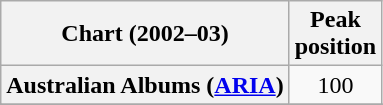<table class="wikitable sortable plainrowheaders" style="text-align:center">
<tr>
<th scope="col">Chart (2002–03)</th>
<th scope="col">Peak<br> position</th>
</tr>
<tr>
<th scope="row">Australian Albums (<a href='#'>ARIA</a>)</th>
<td>100</td>
</tr>
<tr>
</tr>
<tr>
</tr>
<tr>
</tr>
<tr>
</tr>
<tr>
</tr>
<tr>
</tr>
<tr>
</tr>
</table>
